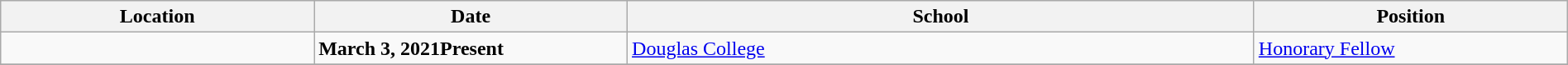<table class="wikitable" style="width:100%;">
<tr>
<th style="width:20%;">Location</th>
<th style="width:20%;">Date</th>
<th style="width:40%;">School</th>
<th style="width:20%;">Position</th>
</tr>
<tr>
<td></td>
<td><strong>March 3, 2021Present</strong></td>
<td><a href='#'>Douglas College</a></td>
<td><a href='#'>Honorary Fellow</a></td>
</tr>
<tr>
</tr>
</table>
